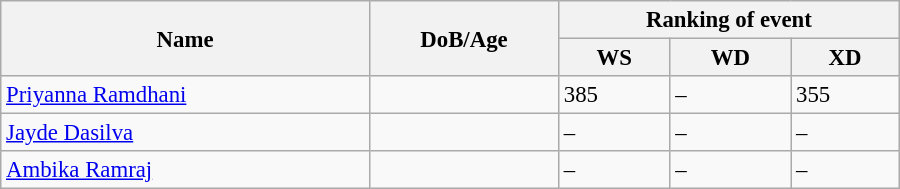<table class="wikitable" style="width:600px; font-size:95%;">
<tr>
<th rowspan="2" align="left">Name</th>
<th rowspan="2" align="left">DoB/Age</th>
<th colspan="3" align="center">Ranking of event</th>
</tr>
<tr>
<th align="center">WS</th>
<th>WD</th>
<th align="center">XD</th>
</tr>
<tr>
<td><a href='#'>Priyanna Ramdhani</a></td>
<td></td>
<td>385</td>
<td>–</td>
<td>355</td>
</tr>
<tr>
<td><a href='#'>Jayde Dasilva</a></td>
<td></td>
<td>–</td>
<td>–</td>
<td>–</td>
</tr>
<tr>
<td><a href='#'>Ambika Ramraj</a></td>
<td></td>
<td>–</td>
<td>–</td>
<td>–</td>
</tr>
</table>
